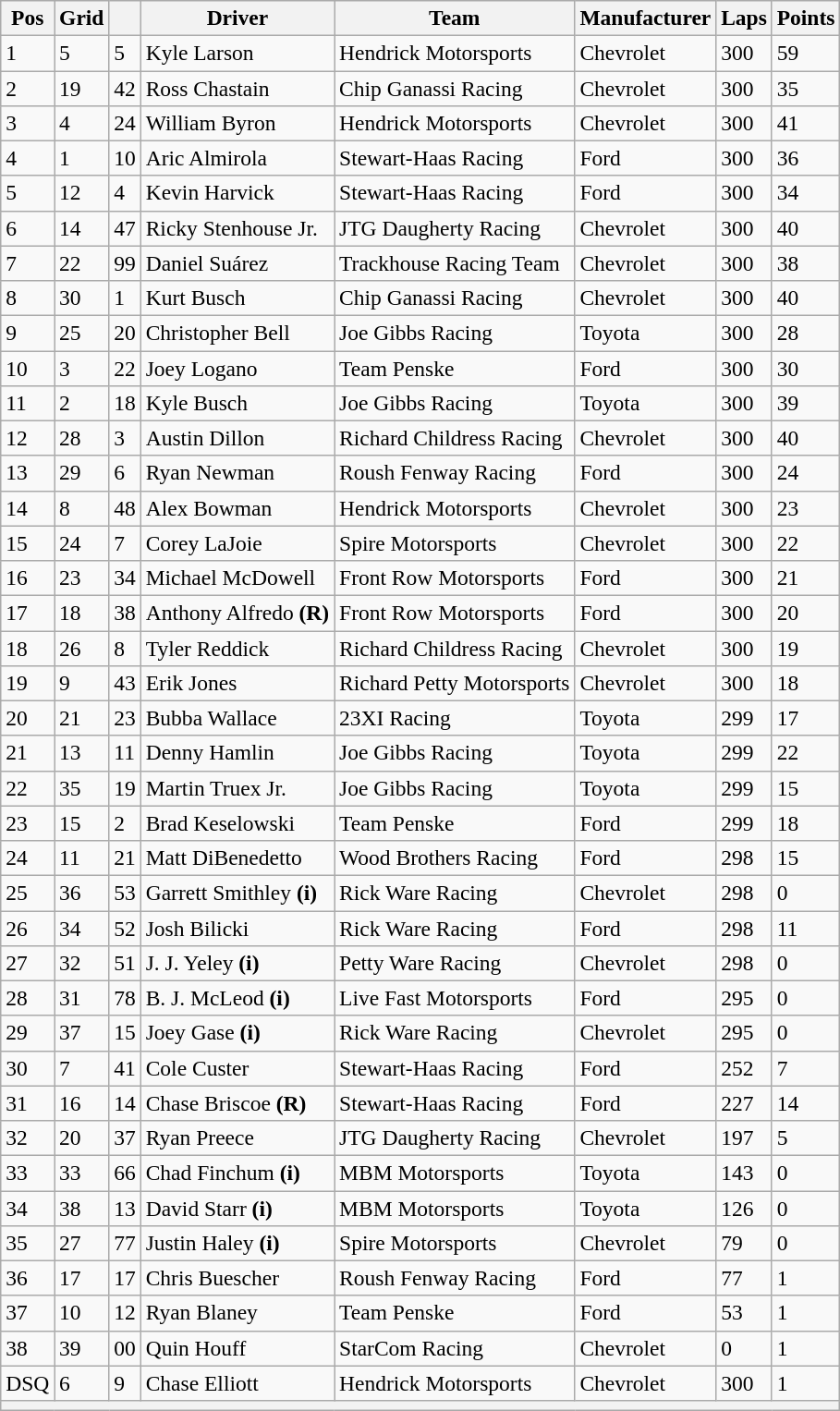<table class="wikitable" style="font-size:98%">
<tr>
<th>Pos</th>
<th>Grid</th>
<th></th>
<th>Driver</th>
<th>Team</th>
<th>Manufacturer</th>
<th>Laps</th>
<th>Points</th>
</tr>
<tr>
<td>1</td>
<td>5</td>
<td>5</td>
<td>Kyle Larson</td>
<td>Hendrick Motorsports</td>
<td>Chevrolet</td>
<td>300</td>
<td>59</td>
</tr>
<tr>
<td>2</td>
<td>19</td>
<td>42</td>
<td>Ross Chastain</td>
<td>Chip Ganassi Racing</td>
<td>Chevrolet</td>
<td>300</td>
<td>35</td>
</tr>
<tr>
<td>3</td>
<td>4</td>
<td>24</td>
<td>William Byron</td>
<td>Hendrick Motorsports</td>
<td>Chevrolet</td>
<td>300</td>
<td>41</td>
</tr>
<tr>
<td>4</td>
<td>1</td>
<td>10</td>
<td>Aric Almirola</td>
<td>Stewart-Haas Racing</td>
<td>Ford</td>
<td>300</td>
<td>36</td>
</tr>
<tr>
<td>5</td>
<td>12</td>
<td>4</td>
<td>Kevin Harvick</td>
<td>Stewart-Haas Racing</td>
<td>Ford</td>
<td>300</td>
<td>34</td>
</tr>
<tr>
<td>6</td>
<td>14</td>
<td>47</td>
<td>Ricky Stenhouse Jr.</td>
<td>JTG Daugherty Racing</td>
<td>Chevrolet</td>
<td>300</td>
<td>40</td>
</tr>
<tr>
<td>7</td>
<td>22</td>
<td>99</td>
<td>Daniel Suárez</td>
<td>Trackhouse Racing Team</td>
<td>Chevrolet</td>
<td>300</td>
<td>38</td>
</tr>
<tr>
<td>8</td>
<td>30</td>
<td>1</td>
<td>Kurt Busch</td>
<td>Chip Ganassi Racing</td>
<td>Chevrolet</td>
<td>300</td>
<td>40</td>
</tr>
<tr>
<td>9</td>
<td>25</td>
<td>20</td>
<td>Christopher Bell</td>
<td>Joe Gibbs Racing</td>
<td>Toyota</td>
<td>300</td>
<td>28</td>
</tr>
<tr>
<td>10</td>
<td>3</td>
<td>22</td>
<td>Joey Logano</td>
<td>Team Penske</td>
<td>Ford</td>
<td>300</td>
<td>30</td>
</tr>
<tr>
<td>11</td>
<td>2</td>
<td>18</td>
<td>Kyle Busch</td>
<td>Joe Gibbs Racing</td>
<td>Toyota</td>
<td>300</td>
<td>39</td>
</tr>
<tr>
<td>12</td>
<td>28</td>
<td>3</td>
<td>Austin Dillon</td>
<td>Richard Childress Racing</td>
<td>Chevrolet</td>
<td>300</td>
<td>40</td>
</tr>
<tr>
<td>13</td>
<td>29</td>
<td>6</td>
<td>Ryan Newman</td>
<td>Roush Fenway Racing</td>
<td>Ford</td>
<td>300</td>
<td>24</td>
</tr>
<tr>
<td>14</td>
<td>8</td>
<td>48</td>
<td>Alex Bowman</td>
<td>Hendrick Motorsports</td>
<td>Chevrolet</td>
<td>300</td>
<td>23</td>
</tr>
<tr>
<td>15</td>
<td>24</td>
<td>7</td>
<td>Corey LaJoie</td>
<td>Spire Motorsports</td>
<td>Chevrolet</td>
<td>300</td>
<td>22</td>
</tr>
<tr>
<td>16</td>
<td>23</td>
<td>34</td>
<td>Michael McDowell</td>
<td>Front Row Motorsports</td>
<td>Ford</td>
<td>300</td>
<td>21</td>
</tr>
<tr>
<td>17</td>
<td>18</td>
<td>38</td>
<td>Anthony Alfredo <strong>(R)</strong></td>
<td>Front Row Motorsports</td>
<td>Ford</td>
<td>300</td>
<td>20</td>
</tr>
<tr>
<td>18</td>
<td>26</td>
<td>8</td>
<td>Tyler Reddick</td>
<td>Richard Childress Racing</td>
<td>Chevrolet</td>
<td>300</td>
<td>19</td>
</tr>
<tr>
<td>19</td>
<td>9</td>
<td>43</td>
<td>Erik Jones</td>
<td>Richard Petty Motorsports</td>
<td>Chevrolet</td>
<td>300</td>
<td>18</td>
</tr>
<tr>
<td>20</td>
<td>21</td>
<td>23</td>
<td>Bubba Wallace</td>
<td>23XI Racing</td>
<td>Toyota</td>
<td>299</td>
<td>17</td>
</tr>
<tr>
<td>21</td>
<td>13</td>
<td>11</td>
<td>Denny Hamlin</td>
<td>Joe Gibbs Racing</td>
<td>Toyota</td>
<td>299</td>
<td>22</td>
</tr>
<tr>
<td>22</td>
<td>35</td>
<td>19</td>
<td>Martin Truex Jr.</td>
<td>Joe Gibbs Racing</td>
<td>Toyota</td>
<td>299</td>
<td>15</td>
</tr>
<tr>
<td>23</td>
<td>15</td>
<td>2</td>
<td>Brad Keselowski</td>
<td>Team Penske</td>
<td>Ford</td>
<td>299</td>
<td>18</td>
</tr>
<tr>
<td>24</td>
<td>11</td>
<td>21</td>
<td>Matt DiBenedetto</td>
<td>Wood Brothers Racing</td>
<td>Ford</td>
<td>298</td>
<td>15</td>
</tr>
<tr>
<td>25</td>
<td>36</td>
<td>53</td>
<td>Garrett Smithley <strong>(i)</strong></td>
<td>Rick Ware Racing</td>
<td>Chevrolet</td>
<td>298</td>
<td>0</td>
</tr>
<tr>
<td>26</td>
<td>34</td>
<td>52</td>
<td>Josh Bilicki</td>
<td>Rick Ware Racing</td>
<td>Ford</td>
<td>298</td>
<td>11</td>
</tr>
<tr>
<td>27</td>
<td>32</td>
<td>51</td>
<td>J. J. Yeley <strong>(i)</strong></td>
<td>Petty Ware Racing</td>
<td>Chevrolet</td>
<td>298</td>
<td>0</td>
</tr>
<tr>
<td>28</td>
<td>31</td>
<td>78</td>
<td>B. J. McLeod <strong>(i)</strong></td>
<td>Live Fast Motorsports</td>
<td>Ford</td>
<td>295</td>
<td>0</td>
</tr>
<tr>
<td>29</td>
<td>37</td>
<td>15</td>
<td>Joey Gase <strong>(i)</strong></td>
<td>Rick Ware Racing</td>
<td>Chevrolet</td>
<td>295</td>
<td>0</td>
</tr>
<tr>
<td>30</td>
<td>7</td>
<td>41</td>
<td>Cole Custer</td>
<td>Stewart-Haas Racing</td>
<td>Ford</td>
<td>252</td>
<td>7</td>
</tr>
<tr>
<td>31</td>
<td>16</td>
<td>14</td>
<td>Chase Briscoe <strong>(R)</strong></td>
<td>Stewart-Haas Racing</td>
<td>Ford</td>
<td>227</td>
<td>14</td>
</tr>
<tr>
<td>32</td>
<td>20</td>
<td>37</td>
<td>Ryan Preece</td>
<td>JTG Daugherty Racing</td>
<td>Chevrolet</td>
<td>197</td>
<td>5</td>
</tr>
<tr>
<td>33</td>
<td>33</td>
<td>66</td>
<td>Chad Finchum <strong>(i)</strong></td>
<td>MBM Motorsports</td>
<td>Toyota</td>
<td>143</td>
<td>0</td>
</tr>
<tr>
<td>34</td>
<td>38</td>
<td>13</td>
<td>David Starr <strong>(i)</strong></td>
<td>MBM Motorsports</td>
<td>Toyota</td>
<td>126</td>
<td>0</td>
</tr>
<tr>
<td>35</td>
<td>27</td>
<td>77</td>
<td>Justin Haley <strong>(i)</strong></td>
<td>Spire Motorsports</td>
<td>Chevrolet</td>
<td>79</td>
<td>0</td>
</tr>
<tr>
<td>36</td>
<td>17</td>
<td>17</td>
<td>Chris Buescher</td>
<td>Roush Fenway Racing</td>
<td>Ford</td>
<td>77</td>
<td>1</td>
</tr>
<tr>
<td>37</td>
<td>10</td>
<td>12</td>
<td>Ryan Blaney</td>
<td>Team Penske</td>
<td>Ford</td>
<td>53</td>
<td>1</td>
</tr>
<tr>
<td>38</td>
<td>39</td>
<td>00</td>
<td>Quin Houff</td>
<td>StarCom Racing</td>
<td>Chevrolet</td>
<td>0</td>
<td>1</td>
</tr>
<tr>
<td>DSQ</td>
<td>6</td>
<td>9</td>
<td>Chase Elliott </td>
<td>Hendrick Motorsports</td>
<td>Chevrolet</td>
<td>300</td>
<td>1</td>
</tr>
<tr>
<th colspan="8"></th>
</tr>
</table>
